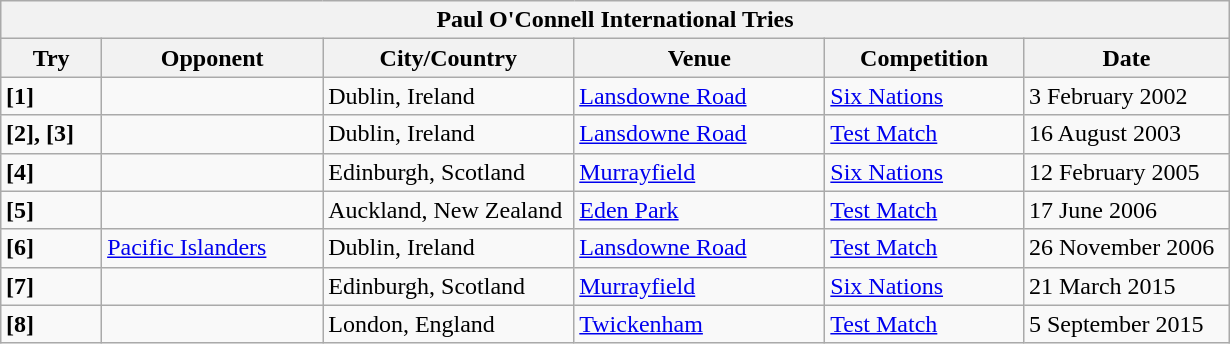<table class="wikitable" style="margin:auto;" width:"100%">
<tr>
<th colspan="7">Paul O'Connell International Tries</th>
</tr>
<tr>
<th style="width:60px;">Try</th>
<th style="width:140px;">Opponent</th>
<th style="width:160px;">City/Country</th>
<th style="width:160px;">Venue</th>
<th style="width:125px;">Competition</th>
<th style="width:130px;">Date</th>
</tr>
<tr>
<td><strong>[1]</strong></td>
<td></td>
<td>Dublin, Ireland</td>
<td><a href='#'>Lansdowne Road</a></td>
<td><a href='#'>Six Nations</a></td>
<td>3 February 2002</td>
</tr>
<tr>
<td><strong>[2], [3]</strong></td>
<td></td>
<td>Dublin, Ireland</td>
<td><a href='#'>Lansdowne Road</a></td>
<td><a href='#'>Test Match</a></td>
<td>16 August 2003</td>
</tr>
<tr>
<td><strong>[4]</strong></td>
<td></td>
<td>Edinburgh, Scotland</td>
<td><a href='#'>Murrayfield</a></td>
<td><a href='#'>Six Nations</a></td>
<td>12 February 2005</td>
</tr>
<tr>
<td><strong>[5]</strong></td>
<td></td>
<td>Auckland, New Zealand</td>
<td><a href='#'>Eden Park</a></td>
<td><a href='#'>Test Match</a></td>
<td>17 June 2006</td>
</tr>
<tr>
<td><strong>[6]</strong></td>
<td><a href='#'>Pacific Islanders</a></td>
<td>Dublin, Ireland</td>
<td><a href='#'>Lansdowne Road</a></td>
<td><a href='#'>Test Match</a></td>
<td>26 November 2006</td>
</tr>
<tr>
<td><strong>[7]</strong></td>
<td></td>
<td>Edinburgh, Scotland</td>
<td><a href='#'>Murrayfield</a></td>
<td><a href='#'>Six Nations</a></td>
<td>21 March 2015</td>
</tr>
<tr>
<td><strong>[8]</strong></td>
<td></td>
<td>London, England</td>
<td><a href='#'>Twickenham</a></td>
<td><a href='#'>Test Match</a></td>
<td>5 September 2015</td>
</tr>
</table>
